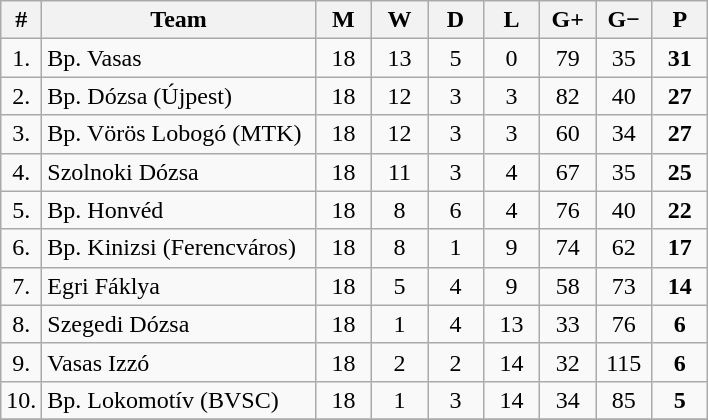<table class="wikitable" style="text-align: center;">
<tr>
<th width="15">#</th>
<th width="175">Team</th>
<th width="30">M</th>
<th width="30">W</th>
<th width="30">D</th>
<th width="30">L</th>
<th width="30">G+</th>
<th width="30">G−</th>
<th width="30">P</th>
</tr>
<tr>
<td>1.</td>
<td align="left">Bp. Vasas</td>
<td>18</td>
<td>13</td>
<td>5</td>
<td>0</td>
<td>79</td>
<td>35</td>
<td><strong>31</strong></td>
</tr>
<tr>
<td>2.</td>
<td align="left">Bp. Dózsa (Újpest)</td>
<td>18</td>
<td>12</td>
<td>3</td>
<td>3</td>
<td>82</td>
<td>40</td>
<td><strong>27</strong></td>
</tr>
<tr>
<td>3.</td>
<td align="left">Bp. Vörös Lobogó (MTK)</td>
<td>18</td>
<td>12</td>
<td>3</td>
<td>3</td>
<td>60</td>
<td>34</td>
<td><strong>27</strong></td>
</tr>
<tr>
<td>4.</td>
<td align="left">Szolnoki Dózsa</td>
<td>18</td>
<td>11</td>
<td>3</td>
<td>4</td>
<td>67</td>
<td>35</td>
<td><strong>25</strong></td>
</tr>
<tr>
<td>5.</td>
<td align="left">Bp. Honvéd</td>
<td>18</td>
<td>8</td>
<td>6</td>
<td>4</td>
<td>76</td>
<td>40</td>
<td><strong>22</strong></td>
</tr>
<tr>
<td>6.</td>
<td align="left">Bp. Kinizsi (Ferencváros)</td>
<td>18</td>
<td>8</td>
<td>1</td>
<td>9</td>
<td>74</td>
<td>62</td>
<td><strong>17</strong></td>
</tr>
<tr>
<td>7.</td>
<td align="left">Egri Fáklya</td>
<td>18</td>
<td>5</td>
<td>4</td>
<td>9</td>
<td>58</td>
<td>73</td>
<td><strong>14</strong></td>
</tr>
<tr>
<td>8.</td>
<td align="left">Szegedi Dózsa</td>
<td>18</td>
<td>1</td>
<td>4</td>
<td>13</td>
<td>33</td>
<td>76</td>
<td><strong>6</strong></td>
</tr>
<tr>
<td>9.</td>
<td align="left">Vasas Izzó</td>
<td>18</td>
<td>2</td>
<td>2</td>
<td>14</td>
<td>32</td>
<td>115</td>
<td><strong>6</strong></td>
</tr>
<tr>
<td>10.</td>
<td align="left">Bp. Lokomotív (BVSC)</td>
<td>18</td>
<td>1</td>
<td>3</td>
<td>14</td>
<td>34</td>
<td>85</td>
<td><strong>5</strong></td>
</tr>
<tr>
</tr>
</table>
